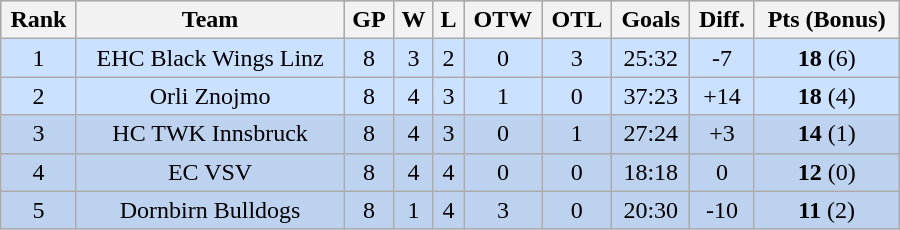<table class="wikitable" width="600px" style="text-align: center;">
<tr style="background-color:#c0c0c0;">
<th>Rank</th>
<th>Team</th>
<th>GP</th>
<th>W</th>
<th>L</th>
<th>OTW</th>
<th>OTL</th>
<th>Goals</th>
<th>Diff.</th>
<th>Pts (Bonus)</th>
</tr>
<tr bgcolor="#CAE1FF">
<td>1</td>
<td>EHC Black Wings Linz</td>
<td>8</td>
<td>3</td>
<td>2</td>
<td>0</td>
<td>3</td>
<td>25:32</td>
<td>-7</td>
<td><strong>18</strong> (6)</td>
</tr>
<tr bgcolor="#CAE1FF">
<td>2</td>
<td>Orli Znojmo</td>
<td>8</td>
<td>4</td>
<td>3</td>
<td>1</td>
<td>0</td>
<td>37:23</td>
<td>+14</td>
<td><strong>18</strong> (4)</td>
</tr>
<tr bgcolor="#BCD2EE">
<td>3</td>
<td>HC TWK Innsbruck</td>
<td>8</td>
<td>4</td>
<td>3</td>
<td>0</td>
<td>1</td>
<td>27:24</td>
<td>+3</td>
<td><strong>14</strong> (1)</td>
</tr>
<tr bgcolor="#BCD2EE">
<td>4</td>
<td>EC VSV</td>
<td>8</td>
<td>4</td>
<td>4</td>
<td>0</td>
<td>0</td>
<td>18:18</td>
<td>0</td>
<td><strong>12</strong> (0)</td>
</tr>
<tr bgcolor="#BCD2EE">
<td>5</td>
<td>Dornbirn Bulldogs</td>
<td>8</td>
<td>1</td>
<td>4</td>
<td>3</td>
<td>0</td>
<td>20:30</td>
<td>-10</td>
<td><strong>11</strong> (2)</td>
</tr>
</table>
